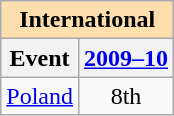<table class="wikitable" style="text-align:center">
<tr>
<th colspan="2" style="background-color: #ffdead; " align="center">International</th>
</tr>
<tr>
<th>Event</th>
<th><a href='#'>2009–10</a></th>
</tr>
<tr>
<td align=left> <a href='#'>Poland</a></td>
<td>8th</td>
</tr>
</table>
